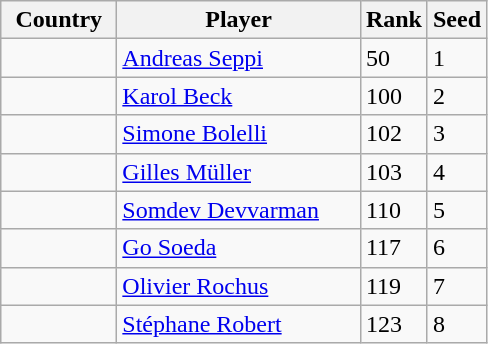<table class="sortable wikitable">
<tr>
<th width="70">Country</th>
<th width="155">Player</th>
<th>Rank</th>
<th>Seed</th>
</tr>
<tr>
<td></td>
<td><a href='#'>Andreas Seppi</a></td>
<td>50</td>
<td>1</td>
</tr>
<tr>
<td></td>
<td><a href='#'>Karol Beck</a></td>
<td>100</td>
<td>2</td>
</tr>
<tr>
<td></td>
<td><a href='#'>Simone Bolelli</a></td>
<td>102</td>
<td>3</td>
</tr>
<tr>
<td></td>
<td><a href='#'>Gilles Müller</a></td>
<td>103</td>
<td>4</td>
</tr>
<tr>
<td></td>
<td><a href='#'>Somdev Devvarman</a></td>
<td>110</td>
<td>5</td>
</tr>
<tr>
<td></td>
<td><a href='#'>Go Soeda</a></td>
<td>117</td>
<td>6</td>
</tr>
<tr>
<td></td>
<td><a href='#'>Olivier Rochus</a></td>
<td>119</td>
<td>7</td>
</tr>
<tr>
<td></td>
<td><a href='#'>Stéphane Robert</a></td>
<td>123</td>
<td>8</td>
</tr>
</table>
